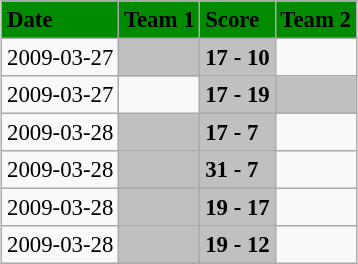<table class="wikitable" style="margin:0.5em auto; font-size:95%">
<tr bgcolor="#008B00">
<td><strong>Date</strong></td>
<td><strong>Team 1</strong></td>
<td><strong>Score</strong></td>
<td><strong>Team 2</strong></td>
</tr>
<tr>
<td>2009-03-27</td>
<td bgcolor="silver"><strong></strong></td>
<td bgcolor="silver"><strong>17 - 10</strong></td>
<td></td>
</tr>
<tr>
<td>2009-03-27</td>
<td></td>
<td bgcolor="silver"><strong>17 - 19</strong></td>
<td bgcolor="silver"><strong></strong></td>
</tr>
<tr>
<td>2009-03-28</td>
<td bgcolor="silver"></td>
<td bgcolor="silver"><strong>17 - 7</strong></td>
<td></td>
</tr>
<tr>
<td>2009-03-28</td>
<td bgcolor="silver"><strong></strong></td>
<td bgcolor="silver"><strong>31 - 7</strong></td>
<td></td>
</tr>
<tr>
<td>2009-03-28</td>
<td bgcolor="silver"></td>
<td bgcolor="silver"><strong>19 - 17</strong></td>
<td></td>
</tr>
<tr>
<td>2009-03-28</td>
<td bgcolor="silver"><strong></strong></td>
<td bgcolor="silver"><strong>19 - 12</strong></td>
<td></td>
</tr>
</table>
